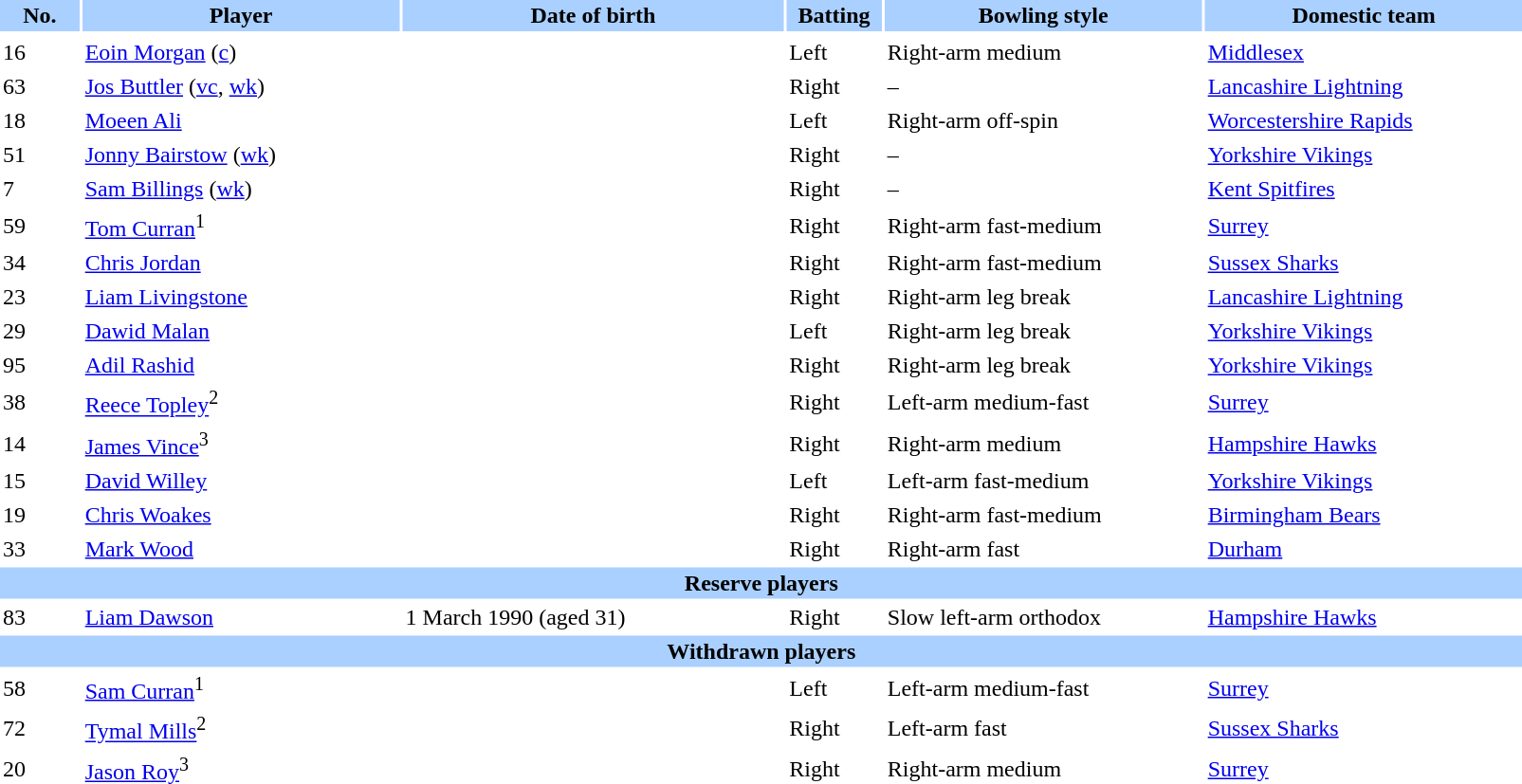<table class="sortable" style="width:85%;" border="0" cellspacing="2" cellpadding="2">
<tr style="background:#aad0ff;">
<th scope="col" width="5%">No.</th>
<th width=20%>Player</th>
<th width=24%>Date of birth</th>
<th width=6%>Batting</th>
<th width=20%>Bowling style</th>
<th width=20%>Domestic team</th>
</tr>
<tr>
</tr>
<tr>
<td>16</td>
<td><a href='#'>Eoin Morgan</a> (<a href='#'>c</a>)</td>
<td></td>
<td>Left</td>
<td>Right-arm medium</td>
<td><a href='#'>Middlesex</a></td>
</tr>
<tr>
<td>63</td>
<td><a href='#'>Jos Buttler</a> (<a href='#'>vc</a>, <a href='#'>wk</a>)</td>
<td></td>
<td>Right</td>
<td>–</td>
<td><a href='#'>Lancashire Lightning</a></td>
</tr>
<tr>
<td>18</td>
<td><a href='#'>Moeen Ali</a></td>
<td></td>
<td>Left</td>
<td>Right-arm off-spin</td>
<td><a href='#'>Worcestershire Rapids</a></td>
</tr>
<tr>
<td>51</td>
<td><a href='#'>Jonny Bairstow</a> (<a href='#'>wk</a>)</td>
<td></td>
<td>Right</td>
<td>–</td>
<td><a href='#'>Yorkshire Vikings</a></td>
</tr>
<tr>
<td>7</td>
<td><a href='#'>Sam Billings</a> (<a href='#'>wk</a>)</td>
<td></td>
<td>Right</td>
<td>–</td>
<td><a href='#'>Kent Spitfires</a></td>
</tr>
<tr>
<td>59</td>
<td><a href='#'>Tom Curran</a><sup>1</sup></td>
<td></td>
<td>Right</td>
<td>Right-arm fast-medium</td>
<td><a href='#'>Surrey</a></td>
</tr>
<tr>
<td>34</td>
<td><a href='#'>Chris Jordan</a></td>
<td></td>
<td>Right</td>
<td>Right-arm fast-medium</td>
<td><a href='#'>Sussex Sharks</a></td>
</tr>
<tr>
<td>23</td>
<td><a href='#'>Liam Livingstone</a></td>
<td></td>
<td>Right</td>
<td>Right-arm leg break</td>
<td><a href='#'>Lancashire Lightning</a></td>
</tr>
<tr>
<td>29</td>
<td><a href='#'>Dawid Malan</a></td>
<td></td>
<td>Left</td>
<td>Right-arm leg break</td>
<td><a href='#'>Yorkshire Vikings</a></td>
</tr>
<tr>
<td>95</td>
<td><a href='#'>Adil Rashid</a></td>
<td></td>
<td>Right</td>
<td>Right-arm leg break</td>
<td><a href='#'>Yorkshire Vikings</a></td>
</tr>
<tr>
<td>38</td>
<td><a href='#'>Reece Topley</a><sup>2</sup></td>
<td></td>
<td>Right</td>
<td>Left-arm medium-fast</td>
<td><a href='#'>Surrey</a></td>
</tr>
<tr>
<td>14</td>
<td><a href='#'>James Vince</a><sup>3</sup></td>
<td></td>
<td>Right</td>
<td>Right-arm medium</td>
<td><a href='#'>Hampshire Hawks</a></td>
</tr>
<tr>
<td>15</td>
<td><a href='#'>David Willey</a></td>
<td></td>
<td>Left</td>
<td>Left-arm fast-medium</td>
<td><a href='#'>Yorkshire Vikings</a></td>
</tr>
<tr>
<td>19</td>
<td><a href='#'>Chris Woakes</a></td>
<td></td>
<td>Right</td>
<td>Right-arm fast-medium</td>
<td><a href='#'>Birmingham Bears</a></td>
</tr>
<tr>
<td>33</td>
<td><a href='#'>Mark Wood</a></td>
<td></td>
<td>Right</td>
<td>Right-arm fast</td>
<td><a href='#'>Durham</a></td>
</tr>
<tr class=sortbottom style="background:#aad0ff;">
<th colspan=6>Reserve players</th>
</tr>
<tr class=sortbottom>
<td>83</td>
<td><a href='#'>Liam Dawson</a></td>
<td>1 March 1990 (aged 31)</td>
<td>Right</td>
<td>Slow left-arm orthodox</td>
<td><a href='#'>Hampshire Hawks</a></td>
</tr>
<tr class=sortbottom style="background:#aad0ff;">
<th colspan=6>Withdrawn players</th>
</tr>
<tr class=sortbottom>
<td>58</td>
<td><a href='#'>Sam Curran</a><sup>1</sup></td>
<td></td>
<td>Left</td>
<td>Left-arm medium-fast</td>
<td><a href='#'>Surrey</a></td>
</tr>
<tr>
<td>72</td>
<td><a href='#'>Tymal Mills</a><sup>2</sup></td>
<td></td>
<td>Right</td>
<td>Left-arm fast</td>
<td><a href='#'>Sussex Sharks</a></td>
</tr>
<tr>
<td>20</td>
<td><a href='#'>Jason Roy</a><sup>3</sup></td>
<td></td>
<td>Right</td>
<td>Right-arm medium</td>
<td><a href='#'>Surrey</a></td>
</tr>
</table>
